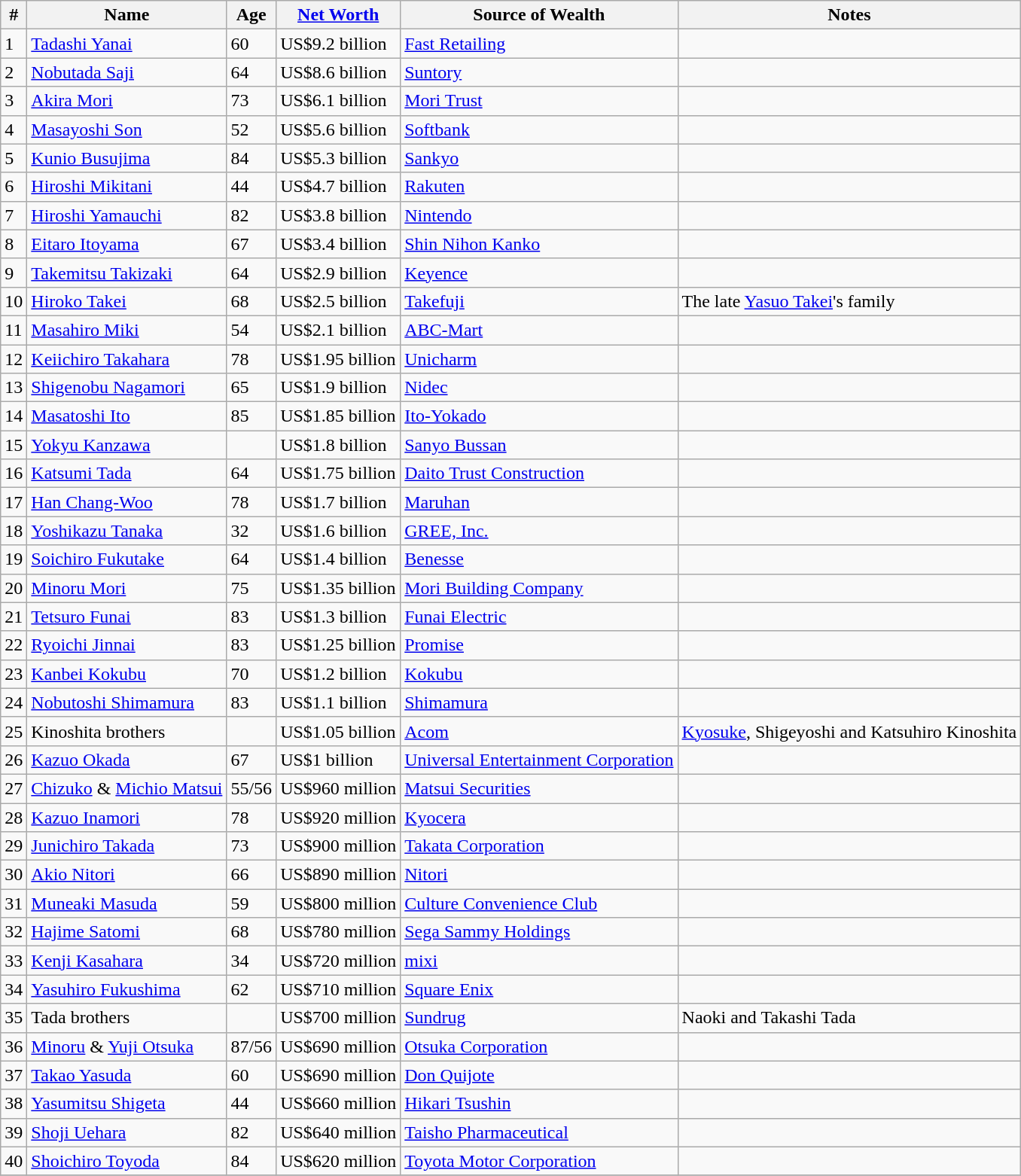<table class="wikitable">
<tr>
<th>#</th>
<th>Name</th>
<th>Age</th>
<th><a href='#'>Net Worth</a></th>
<th>Source of Wealth</th>
<th>Notes</th>
</tr>
<tr>
<td>1</td>
<td><a href='#'>Tadashi Yanai</a></td>
<td>60</td>
<td>US$9.2 billion</td>
<td><a href='#'>Fast Retailing</a></td>
<td></td>
</tr>
<tr>
<td>2</td>
<td><a href='#'>Nobutada Saji</a></td>
<td>64</td>
<td>US$8.6 billion</td>
<td><a href='#'>Suntory</a></td>
<td></td>
</tr>
<tr>
<td>3</td>
<td><a href='#'>Akira Mori</a></td>
<td>73</td>
<td>US$6.1 billion</td>
<td><a href='#'>Mori Trust</a></td>
<td></td>
</tr>
<tr>
<td>4</td>
<td><a href='#'>Masayoshi Son</a></td>
<td>52</td>
<td>US$5.6 billion</td>
<td><a href='#'>Softbank</a></td>
<td></td>
</tr>
<tr>
<td>5</td>
<td><a href='#'>Kunio Busujima</a></td>
<td>84</td>
<td>US$5.3 billion</td>
<td><a href='#'>Sankyo</a></td>
<td></td>
</tr>
<tr>
<td>6</td>
<td><a href='#'>Hiroshi Mikitani</a></td>
<td>44</td>
<td>US$4.7 billion</td>
<td><a href='#'>Rakuten</a></td>
<td></td>
</tr>
<tr>
<td>7</td>
<td><a href='#'>Hiroshi Yamauchi</a></td>
<td>82</td>
<td>US$3.8 billion</td>
<td><a href='#'>Nintendo</a></td>
<td></td>
</tr>
<tr>
<td>8</td>
<td><a href='#'>Eitaro Itoyama</a></td>
<td>67</td>
<td>US$3.4 billion</td>
<td><a href='#'>Shin Nihon Kanko</a></td>
<td></td>
</tr>
<tr>
<td>9</td>
<td><a href='#'>Takemitsu Takizaki</a></td>
<td>64</td>
<td>US$2.9 billion</td>
<td><a href='#'>Keyence</a></td>
<td></td>
</tr>
<tr>
<td>10</td>
<td><a href='#'>Hiroko Takei</a></td>
<td>68</td>
<td>US$2.5 billion</td>
<td><a href='#'>Takefuji</a></td>
<td>The late <a href='#'>Yasuo Takei</a>'s family</td>
</tr>
<tr>
<td>11</td>
<td><a href='#'>Masahiro Miki</a></td>
<td>54</td>
<td>US$2.1 billion</td>
<td><a href='#'>ABC-Mart</a></td>
<td></td>
</tr>
<tr>
<td>12</td>
<td><a href='#'>Keiichiro Takahara</a></td>
<td>78</td>
<td>US$1.95 billion</td>
<td><a href='#'>Unicharm</a></td>
<td></td>
</tr>
<tr>
<td>13</td>
<td><a href='#'>Shigenobu Nagamori</a></td>
<td>65</td>
<td>US$1.9 billion</td>
<td><a href='#'>Nidec</a></td>
<td></td>
</tr>
<tr>
<td>14</td>
<td><a href='#'>Masatoshi Ito</a></td>
<td>85</td>
<td>US$1.85 billion</td>
<td><a href='#'>Ito-Yokado</a></td>
<td></td>
</tr>
<tr>
<td>15</td>
<td><a href='#'>Yokyu Kanzawa</a></td>
<td></td>
<td>US$1.8 billion</td>
<td><a href='#'>Sanyo Bussan</a></td>
<td></td>
</tr>
<tr>
<td>16</td>
<td><a href='#'>Katsumi Tada</a></td>
<td>64</td>
<td>US$1.75 billion</td>
<td><a href='#'>Daito Trust Construction</a></td>
<td></td>
</tr>
<tr>
<td>17</td>
<td><a href='#'>Han Chang-Woo</a></td>
<td>78</td>
<td>US$1.7 billion</td>
<td><a href='#'>Maruhan</a></td>
<td></td>
</tr>
<tr>
<td>18</td>
<td><a href='#'>Yoshikazu Tanaka</a></td>
<td>32</td>
<td>US$1.6 billion</td>
<td><a href='#'>GREE, Inc.</a></td>
<td></td>
</tr>
<tr>
<td>19</td>
<td><a href='#'>Soichiro Fukutake</a></td>
<td>64</td>
<td>US$1.4 billion</td>
<td><a href='#'>Benesse</a></td>
<td></td>
</tr>
<tr>
<td>20</td>
<td><a href='#'>Minoru Mori</a></td>
<td>75</td>
<td>US$1.35 billion</td>
<td><a href='#'>Mori Building Company</a></td>
<td></td>
</tr>
<tr>
<td>21</td>
<td><a href='#'>Tetsuro Funai</a></td>
<td>83</td>
<td>US$1.3 billion</td>
<td><a href='#'>Funai Electric</a></td>
<td></td>
</tr>
<tr>
<td>22</td>
<td><a href='#'>Ryoichi Jinnai</a></td>
<td>83</td>
<td>US$1.25 billion</td>
<td><a href='#'>Promise</a></td>
<td></td>
</tr>
<tr>
<td>23</td>
<td><a href='#'>Kanbei Kokubu</a></td>
<td>70</td>
<td>US$1.2 billion</td>
<td><a href='#'>Kokubu</a></td>
<td></td>
</tr>
<tr>
<td>24</td>
<td><a href='#'>Nobutoshi Shimamura</a></td>
<td>83</td>
<td>US$1.1 billion</td>
<td><a href='#'>Shimamura</a></td>
<td></td>
</tr>
<tr>
<td>25</td>
<td>Kinoshita brothers</td>
<td></td>
<td>US$1.05 billion</td>
<td><a href='#'>Acom</a></td>
<td><a href='#'>Kyosuke</a>, Shigeyoshi and Katsuhiro Kinoshita</td>
</tr>
<tr>
<td>26</td>
<td><a href='#'>Kazuo Okada</a></td>
<td>67</td>
<td>US$1 billion</td>
<td><a href='#'>Universal Entertainment Corporation</a></td>
<td></td>
</tr>
<tr>
<td>27</td>
<td><a href='#'>Chizuko</a> & <a href='#'>Michio Matsui</a></td>
<td>55/56</td>
<td>US$960 million</td>
<td><a href='#'>Matsui Securities</a></td>
<td></td>
</tr>
<tr>
<td>28</td>
<td><a href='#'>Kazuo Inamori</a></td>
<td>78</td>
<td>US$920 million</td>
<td><a href='#'>Kyocera</a></td>
<td></td>
</tr>
<tr>
<td>29</td>
<td><a href='#'>Junichiro Takada</a></td>
<td>73</td>
<td>US$900 million</td>
<td><a href='#'>Takata Corporation</a></td>
<td></td>
</tr>
<tr>
<td>30</td>
<td><a href='#'>Akio Nitori</a></td>
<td>66</td>
<td>US$890 million</td>
<td><a href='#'>Nitori</a></td>
<td></td>
</tr>
<tr>
<td>31</td>
<td><a href='#'>Muneaki Masuda</a></td>
<td>59</td>
<td>US$800 million</td>
<td><a href='#'>Culture Convenience Club</a></td>
<td></td>
</tr>
<tr>
<td>32</td>
<td><a href='#'>Hajime Satomi</a></td>
<td>68</td>
<td>US$780 million</td>
<td><a href='#'>Sega Sammy Holdings</a></td>
<td></td>
</tr>
<tr>
<td>33</td>
<td><a href='#'>Kenji Kasahara</a></td>
<td>34</td>
<td>US$720 million</td>
<td><a href='#'>mixi</a></td>
<td></td>
</tr>
<tr>
<td>34</td>
<td><a href='#'>Yasuhiro Fukushima</a></td>
<td>62</td>
<td>US$710 million</td>
<td><a href='#'>Square Enix</a></td>
<td></td>
</tr>
<tr>
<td>35</td>
<td>Tada brothers</td>
<td></td>
<td>US$700 million</td>
<td><a href='#'>Sundrug</a></td>
<td>Naoki and Takashi Tada</td>
</tr>
<tr>
<td>36</td>
<td><a href='#'>Minoru</a> & <a href='#'>Yuji Otsuka</a></td>
<td>87/56</td>
<td>US$690 million</td>
<td><a href='#'>Otsuka Corporation</a></td>
<td></td>
</tr>
<tr>
<td>37</td>
<td><a href='#'>Takao Yasuda</a></td>
<td>60</td>
<td>US$690 million</td>
<td><a href='#'>Don Quijote</a></td>
<td></td>
</tr>
<tr>
<td>38</td>
<td><a href='#'>Yasumitsu Shigeta</a></td>
<td>44</td>
<td>US$660 million</td>
<td><a href='#'>Hikari Tsushin</a></td>
<td></td>
</tr>
<tr>
<td>39</td>
<td><a href='#'>Shoji Uehara</a></td>
<td>82</td>
<td>US$640 million</td>
<td><a href='#'>Taisho Pharmaceutical</a></td>
<td></td>
</tr>
<tr>
<td>40</td>
<td><a href='#'>Shoichiro Toyoda</a></td>
<td>84</td>
<td>US$620 million</td>
<td><a href='#'>Toyota Motor Corporation</a></td>
<td></td>
</tr>
<tr>
</tr>
</table>
